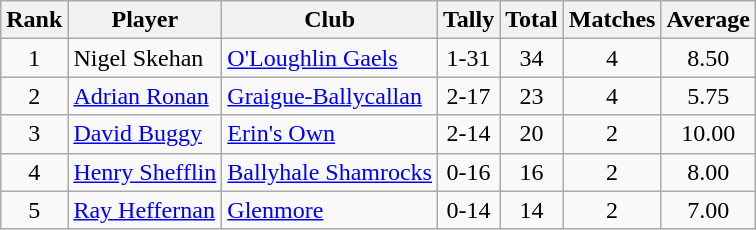<table class="wikitable">
<tr>
<th>Rank</th>
<th>Player</th>
<th>Club</th>
<th>Tally</th>
<th>Total</th>
<th>Matches</th>
<th>Average</th>
</tr>
<tr>
<td rowspan=1 align=center>1</td>
<td>Nigel Skehan</td>
<td><a href='#'>O'Loughlin Gaels</a></td>
<td align=center>1-31</td>
<td align=center>34</td>
<td align=center>4</td>
<td align=center>8.50</td>
</tr>
<tr>
<td rowspan=1 align=center>2</td>
<td><a href='#'>Adrian Ronan</a></td>
<td><a href='#'>Graigue-Ballycallan</a></td>
<td align=center>2-17</td>
<td align=center>23</td>
<td align=center>4</td>
<td align=center>5.75</td>
</tr>
<tr>
<td rowspan=1 align=center>3</td>
<td><a href='#'>David Buggy</a></td>
<td><a href='#'>Erin's Own</a></td>
<td align=center>2-14</td>
<td align=center>20</td>
<td align=center>2</td>
<td align=center>10.00</td>
</tr>
<tr>
<td rowspan=1 align=center>4</td>
<td><a href='#'>Henry Shefflin</a></td>
<td><a href='#'>Ballyhale Shamrocks</a></td>
<td align=center>0-16</td>
<td align=center>16</td>
<td align=center>2</td>
<td align=center>8.00</td>
</tr>
<tr>
<td rowspan=1 align=center>5</td>
<td><a href='#'>Ray Heffernan</a></td>
<td><a href='#'>Glenmore</a></td>
<td align=center>0-14</td>
<td align=center>14</td>
<td align=center>2</td>
<td align=center>7.00</td>
</tr>
</table>
